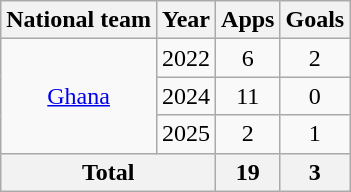<table class=wikitable style=text-align:center>
<tr>
<th>National team</th>
<th>Year</th>
<th>Apps</th>
<th>Goals</th>
</tr>
<tr>
<td rowspan=3><a href='#'>Ghana</a></td>
<td>2022</td>
<td>6</td>
<td>2</td>
</tr>
<tr>
<td>2024</td>
<td>11</td>
<td>0</td>
</tr>
<tr>
<td>2025</td>
<td>2</td>
<td>1</td>
</tr>
<tr>
<th colspan=2>Total</th>
<th>19</th>
<th>3</th>
</tr>
</table>
